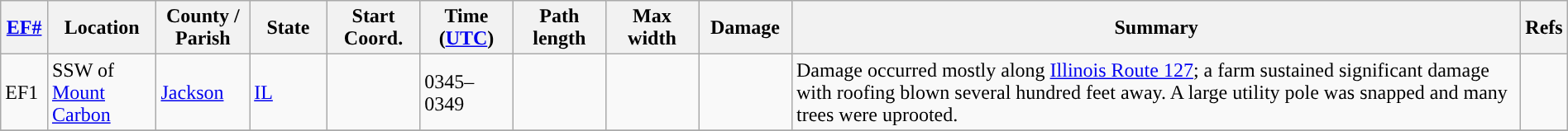<table class="wikitable sortable" style="width:100%;">
<tr>
<th scope="col" width="3%" align="center"><a href='#'>EF#</a></th>
<th scope="col" width="7%" align="center" class="unsortable">Location</th>
<th scope="col" width="6%" align="center" class="unsortable">County / Parish</th>
<th scope="col" width="5%" align="center">State</th>
<th scope="col" width="6%" align="center">Start Coord.</th>
<th scope="col" width="6%" align="center">Time (<a href='#'>UTC</a>)</th>
<th scope="col" width="6%" align="center">Path length</th>
<th scope="col" width="6%" align="center">Max width</th>
<th scope="col" width="6%" align="center">Damage</th>
<th scope="col" width="48%" class="unsortable" align="center">Summary</th>
<th scope="col" width="3%" class="unsortable" align="center">Refs</th>
</tr>
<tr>
<td>EF1</td>
<td>SSW of <a href='#'>Mount Carbon</a></td>
<td><a href='#'>Jackson</a></td>
<td><a href='#'>IL</a></td>
<td></td>
<td>0345–0349</td>
<td></td>
<td></td>
<td></td>
<td>Damage occurred mostly along <a href='#'>Illinois Route 127</a>; a farm sustained significant damage with roofing blown several hundred feet away. A large utility pole was snapped and many trees were uprooted.</td>
<td></td>
</tr>
<tr>
</tr>
</table>
